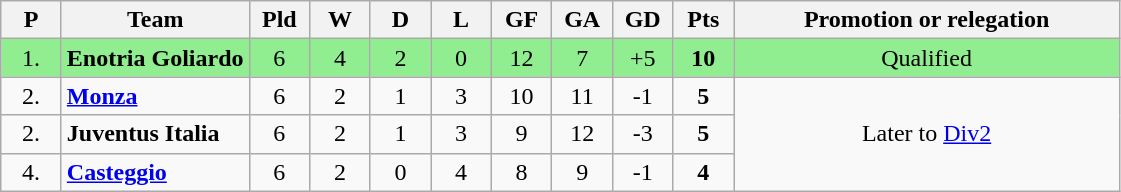<table class="wikitable sortable" style="text-align: center;">
<tr>
<th width=33>P<br></th>
<th>Team<br></th>
<th width=33>Pld<br></th>
<th width=33>W<br></th>
<th width=33>D<br></th>
<th width=33>L<br></th>
<th width=33>GF<br></th>
<th width=33>GA<br></th>
<th width=33>GD<br></th>
<th width=33>Pts<br></th>
<th class="unsortable" width=250>Promotion or relegation<br></th>
</tr>
<tr style="background: #90EE90;">
<td>1.</td>
<td align="left"><strong>Enotria Goliardo</strong></td>
<td>6</td>
<td>4</td>
<td>2</td>
<td>0</td>
<td>12</td>
<td>7</td>
<td>+5</td>
<td><strong>10</strong></td>
<td>Qualified</td>
</tr>
<tr>
<td>2.</td>
<td align="left"><strong><a href='#'>Monza</a></strong></td>
<td>6</td>
<td>2</td>
<td>1</td>
<td>3</td>
<td>10</td>
<td>11</td>
<td>-1</td>
<td><strong>5</strong></td>
<td rowspan=3>Later to <a href='#'>Div2</a></td>
</tr>
<tr>
<td>2.</td>
<td align="left"><strong>Juventus Italia</strong></td>
<td>6</td>
<td>2</td>
<td>1</td>
<td>3</td>
<td>9</td>
<td>12</td>
<td>-3</td>
<td><strong>5</strong></td>
</tr>
<tr>
<td>4.</td>
<td align="left"><strong><a href='#'>Casteggio</a></strong></td>
<td>6</td>
<td>2</td>
<td>0</td>
<td>4</td>
<td>8</td>
<td>9</td>
<td>-1</td>
<td><strong>4</strong></td>
</tr>
</table>
